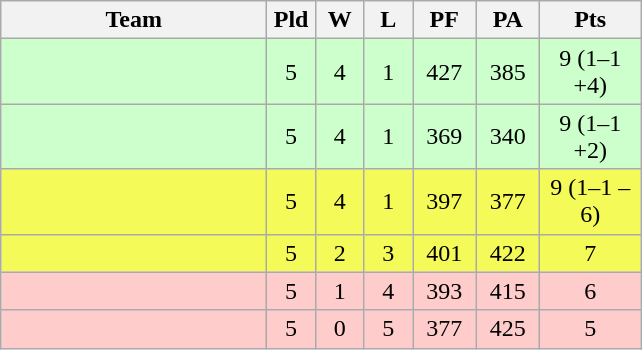<table class="wikitable" style="text-align:center;">
<tr>
<th width=170>Team</th>
<th width=25>Pld</th>
<th width=25>W</th>
<th width=25>L</th>
<th width=35>PF</th>
<th width=35>PA</th>
<th width=60>Pts</th>
</tr>
<tr bgcolor=#ccffcc>
<td align="left"></td>
<td>5</td>
<td>4</td>
<td>1</td>
<td>427</td>
<td>385</td>
<td>9 (1–1 +4)</td>
</tr>
<tr bgcolor=#ccffcc>
<td align="left"></td>
<td>5</td>
<td>4</td>
<td>1</td>
<td>369</td>
<td>340</td>
<td>9 (1–1 +2)</td>
</tr>
<tr bgcolor=#F4FA58>
<td align="left"></td>
<td>5</td>
<td>4</td>
<td>1</td>
<td>397</td>
<td>377</td>
<td>9 (1–1 –6)</td>
</tr>
<tr bgcolor=#F4FA58>
<td align="left"></td>
<td>5</td>
<td>2</td>
<td>3</td>
<td>401</td>
<td>422</td>
<td>7</td>
</tr>
<tr bgcolor=#ffcccc>
<td align="left"></td>
<td>5</td>
<td>1</td>
<td>4</td>
<td>393</td>
<td>415</td>
<td>6</td>
</tr>
<tr bgcolor=#ffcccc>
<td align="left"></td>
<td>5</td>
<td>0</td>
<td>5</td>
<td>377</td>
<td>425</td>
<td>5</td>
</tr>
</table>
